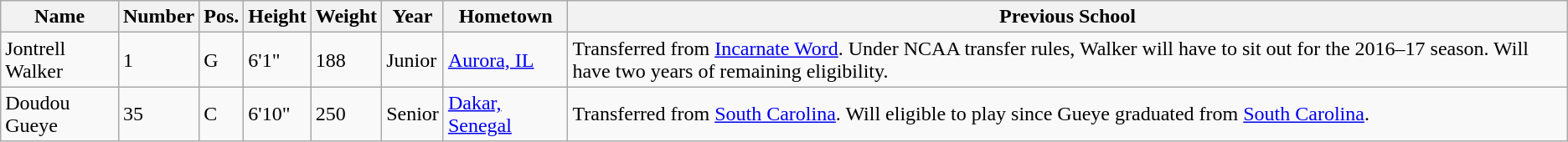<table class="wikitable sortable" border="1">
<tr>
<th>Name</th>
<th>Number</th>
<th>Pos.</th>
<th>Height</th>
<th>Weight</th>
<th>Year</th>
<th>Hometown</th>
<th class="unsortable">Previous School</th>
</tr>
<tr>
<td>Jontrell Walker</td>
<td>1</td>
<td>G</td>
<td>6'1"</td>
<td>188</td>
<td>Junior</td>
<td><a href='#'>Aurora, IL</a></td>
<td>Transferred from <a href='#'>Incarnate Word</a>. Under NCAA transfer rules, Walker will have to sit out for the 2016–17 season. Will have two years of remaining eligibility.</td>
</tr>
<tr>
<td>Doudou Gueye</td>
<td>35</td>
<td>C</td>
<td>6'10"</td>
<td>250</td>
<td>Senior</td>
<td><a href='#'>Dakar, Senegal</a></td>
<td>Transferred from <a href='#'>South Carolina</a>. Will eligible to play since Gueye graduated from <a href='#'>South Carolina</a>.</td>
</tr>
</table>
